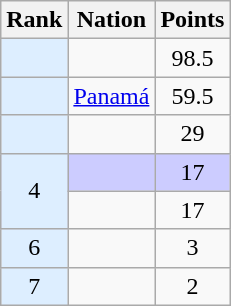<table class="wikitable sortable" style="text-align:center">
<tr>
<th>Rank</th>
<th>Nation</th>
<th>Points</th>
</tr>
<tr>
<td bgcolor = DDEEFF></td>
<td align=left></td>
<td>98.5</td>
</tr>
<tr>
<td bgcolor = DDEEFF></td>
<td align=left> <a href='#'>Panamá</a></td>
<td>59.5</td>
</tr>
<tr>
<td bgcolor = DDEEFF></td>
<td align=left></td>
<td>29</td>
</tr>
<tr style="background-color:#ccccff">
<td rowspan=2 bgcolor = DDEEFF>4</td>
<td align=left></td>
<td>17</td>
</tr>
<tr>
<td align=left></td>
<td>17</td>
</tr>
<tr>
<td bgcolor = DDEEFF>6</td>
<td align=left></td>
<td>3</td>
</tr>
<tr>
<td bgcolor = DDEEFF>7</td>
<td align=left></td>
<td>2</td>
</tr>
</table>
